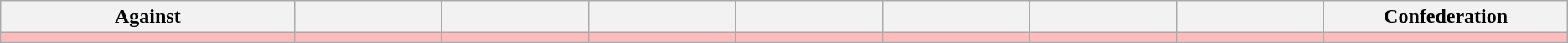<table class="wikitable sortable" style="text-align: center; font-size: 100%;">
<tr>
<th width=10%>Against</th>
<th width=5%></th>
<th width=5%></th>
<th width=5%></th>
<th width=5%></th>
<th width=5%></th>
<th width=5%></th>
<th width=5%></th>
<th width=8%>Confederation</th>
</tr>
<tr bgcolor="#ffbbbb">
<td></td>
<td></td>
<td></td>
<td></td>
<td></td>
<td></td>
<td></td>
<td></td>
<td></td>
</tr>
</table>
